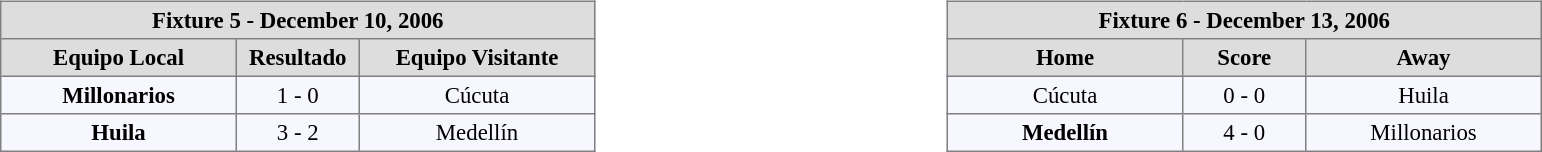<table width=100%>
<tr>
<td valign=top width=50% align=left><br><table align=center bgcolor="#f7f8ff" cellpadding="3" cellspacing="0" border="1" style="font-size: 95%; border: gray solid 1px; border-collapse: collapse;">
<tr align=center bgcolor=#DDDDDD style="color:black;">
<th colspan=3 align=center>Fixture 5 - December 10, 2006</th>
</tr>
<tr align=center bgcolor=#DDDDDD style="color:black;">
<th width="150">Equipo Local</th>
<th width="75">Resultado</th>
<th width="150">Equipo Visitante</th>
</tr>
<tr align=center>
<td><strong>Millonarios</strong></td>
<td>1 - 0</td>
<td>Cúcuta</td>
</tr>
<tr align=center>
<td><strong>Huila</strong></td>
<td>3 - 2</td>
<td>Medellín</td>
</tr>
</table>
</td>
<td valign=top width=50% align=left><br><table align=center bgcolor="#f7f8ff" cellpadding="3" cellspacing="0" border="1" style="font-size: 95%; border: gray solid 1px; border-collapse: collapse;">
<tr align=center bgcolor=#DDDDDD style="color:black;">
<th colspan=3 align=center>Fixture 6 - December 13, 2006</th>
</tr>
<tr align=center bgcolor=#DDDDDD style="color:black;">
<th width="150">Home</th>
<th width="75">Score</th>
<th width="150">Away</th>
</tr>
<tr align=center>
<td>Cúcuta</td>
<td>0 - 0</td>
<td>Huila</td>
</tr>
<tr align=center>
<td><strong>Medellín</strong></td>
<td>4 - 0</td>
<td>Millonarios</td>
</tr>
</table>
</td>
</tr>
</table>
